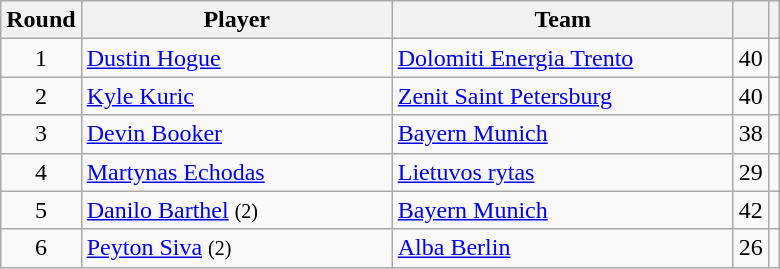<table class="wikitable sortable" style="text-align: center;">
<tr>
<th>Round</th>
<th style="width:200px;">Player</th>
<th style="width:220px;">Team</th>
<th><a href='#'></a></th>
<th></th>
</tr>
<tr>
<td>1</td>
<td align="left"> <a href='#'>Dustin Hogue</a></td>
<td align="left"> <a href='#'>Dolomiti Energia Trento</a></td>
<td>40</td>
<td></td>
</tr>
<tr>
<td>2</td>
<td align="left"> <a href='#'>Kyle Kuric</a></td>
<td align="left"> <a href='#'>Zenit Saint Petersburg</a></td>
<td>40</td>
<td></td>
</tr>
<tr>
<td>3</td>
<td align="left"> <a href='#'>Devin Booker</a></td>
<td align="left"> <a href='#'>Bayern Munich</a></td>
<td>38</td>
<td></td>
</tr>
<tr>
<td>4</td>
<td align="left"> <a href='#'>Martynas Echodas</a></td>
<td align="left"> <a href='#'>Lietuvos rytas</a></td>
<td>29</td>
<td></td>
</tr>
<tr>
<td>5</td>
<td align="left"> <a href='#'>Danilo Barthel</a> <small>(2)</small></td>
<td align="left"> <a href='#'>Bayern Munich</a></td>
<td>42</td>
<td></td>
</tr>
<tr>
<td>6</td>
<td align="left"> <a href='#'>Peyton Siva</a> <small>(2)</small></td>
<td align="left"> <a href='#'>Alba Berlin</a></td>
<td>26</td>
<td></td>
</tr>
</table>
